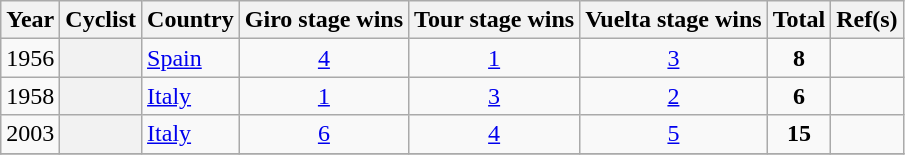<table class="wikitable plainrowheaders sortable" style="text-align:center">
<tr>
<th scope=col>Year</th>
<th scope=col>Cyclist</th>
<th scope="col" class="unsortable">Country</th>
<th scope="col" class="unsortable">Giro stage wins</th>
<th scope="col" class="unsortable">Tour stage wins</th>
<th scope="col" class="unsortable">Vuelta stage wins</th>
<th scope="col" class="unsortable">Total</th>
<th scope="col" class="unsortable">Ref(s)</th>
</tr>
<tr>
<td>1956</td>
<th scope=row align=left></th>
<td align=left> <a href='#'>Spain</a></td>
<td><a href='#'>4</a></td>
<td><a href='#'>1</a></td>
<td><a href='#'>3</a></td>
<td><strong>8</strong></td>
<td></td>
</tr>
<tr>
<td>1958</td>
<th scope=row align=left></th>
<td align=left> <a href='#'>Italy</a></td>
<td><a href='#'>1</a></td>
<td><a href='#'>3</a></td>
<td><a href='#'>2</a></td>
<td><strong>6</strong></td>
<td></td>
</tr>
<tr>
<td>2003</td>
<th scope=row align=left></th>
<td align=left> <a href='#'>Italy</a></td>
<td><a href='#'>6</a></td>
<td><a href='#'>4</a></td>
<td><a href='#'>5</a></td>
<td><strong>15</strong></td>
<td></td>
</tr>
<tr>
</tr>
</table>
